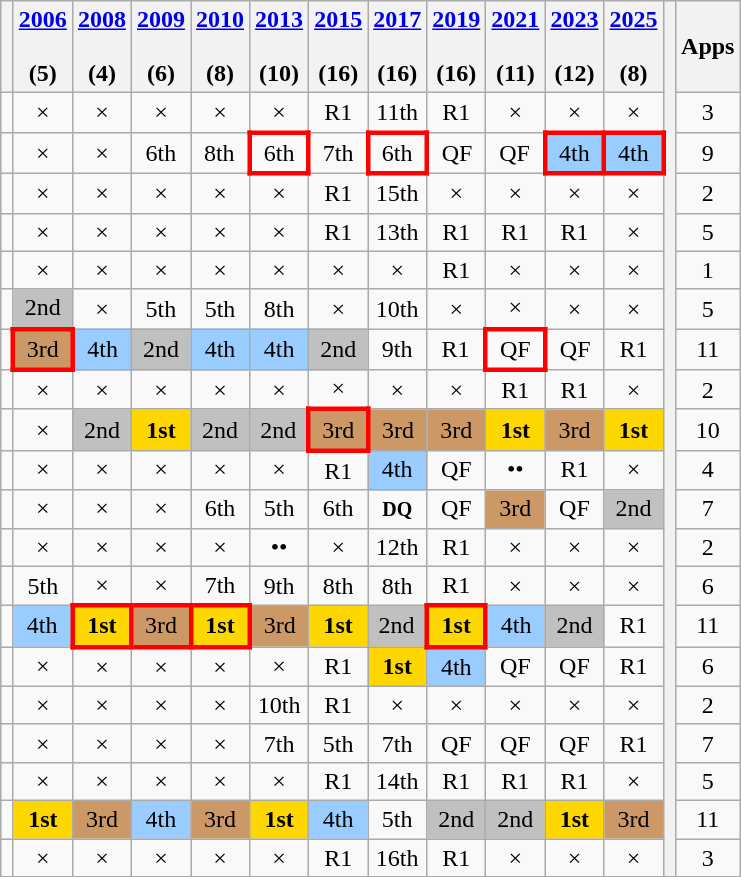<table class="wikitable" style="text-align: center">
<tr valign=center>
<th></th>
<th><a href='#'>2006</a><br> <br> (5)</th>
<th><a href='#'>2008</a><br> <br> (4)</th>
<th><a href='#'>2009</a><br> <br> (6)</th>
<th><a href='#'>2010</a><br> <br> (8)</th>
<th><a href='#'>2013</a><br> <br> (10)</th>
<th><a href='#'>2015</a><br> <br> (16)</th>
<th><a href='#'>2017</a><br> <br> (16)</th>
<th><a href='#'>2019</a><br> <br> (16)</th>
<th><a href='#'>2021</a><br> <br> (11)</th>
<th><a href='#'>2023</a><br> <br> (12)</th>
<th><a href='#'>2025</a><br> <br> (8)</th>
<th rowspan=21></th>
<th>Apps<br><big></big></th>
</tr>
<tr>
<td align=left></td>
<td>×</td>
<td>×</td>
<td>×</td>
<td>×</td>
<td>×</td>
<td>R1</td>
<td>11th</td>
<td>R1</td>
<td>×</td>
<td>×</td>
<td>×</td>
<td>3</td>
</tr>
<tr>
<td align=left></td>
<td>×</td>
<td>×</td>
<td>6th</td>
<td>8th</td>
<td style="border:3px solid red">6th</td>
<td>7th</td>
<td style="border:3px solid red">6th</td>
<td>QF</td>
<td>QF</td>
<td style="border:3px solid red" bgcolor=#9acdff>4th</td>
<td style="border:3px solid red" bgcolor=#9acdff>4th</td>
<td>9</td>
</tr>
<tr>
<td align=left></td>
<td>×</td>
<td>×</td>
<td>×</td>
<td>×</td>
<td>×</td>
<td>R1</td>
<td>15th</td>
<td>×</td>
<td>×</td>
<td>×</td>
<td>×</td>
<td>2</td>
</tr>
<tr>
<td align=left></td>
<td>×</td>
<td>×</td>
<td>×</td>
<td>×</td>
<td>×</td>
<td>R1</td>
<td>13th</td>
<td>R1</td>
<td>R1</td>
<td>R1</td>
<td>×</td>
<td>5</td>
</tr>
<tr>
<td align=left></td>
<td>×</td>
<td>×</td>
<td>×</td>
<td>×</td>
<td>×</td>
<td>×</td>
<td>×</td>
<td>R1</td>
<td>×</td>
<td>×</td>
<td>×</td>
<td>1</td>
</tr>
<tr>
<td align=left></td>
<td bgcolor=silver>2nd</td>
<td>×</td>
<td>5th</td>
<td>5th</td>
<td>8th</td>
<td>×</td>
<td>10th</td>
<td>×</td>
<td>×</td>
<td>×</td>
<td>×</td>
<td>5</td>
</tr>
<tr>
<td align=left></td>
<td bgcolor=#cc9966 style="border:3px solid red">3rd</td>
<td bgcolor=#9acdff>4th</td>
<td bgcolor=silver>2nd</td>
<td bgcolor=#9acdff>4th</td>
<td bgcolor=#9acdff>4th</td>
<td bgcolor=silver>2nd</td>
<td>9th</td>
<td>R1</td>
<td style="border:3px solid red">QF</td>
<td>QF</td>
<td>R1</td>
<td>11</td>
</tr>
<tr>
<td align=left></td>
<td>×</td>
<td>×</td>
<td>×</td>
<td>×</td>
<td>×</td>
<td>×</td>
<td>×</td>
<td>×</td>
<td>R1</td>
<td>R1</td>
<td>×</td>
<td>2</td>
</tr>
<tr>
<td align=left></td>
<td>×</td>
<td bgcolor=silver>2nd</td>
<td bgcolor=gold><strong>1st</strong></td>
<td bgcolor=silver>2nd</td>
<td bgcolor=silver>2nd</td>
<td bgcolor=#cc9966 style="border:3px solid red">3rd</td>
<td bgcolor=#cc9966>3rd</td>
<td bgcolor=#cc9966>3rd</td>
<td bgcolor=gold><strong>1st</strong></td>
<td bgcolor=#cc9966>3rd</td>
<td bgcolor=gold><strong>1st</strong></td>
<td>10</td>
</tr>
<tr>
<td align=left></td>
<td>×</td>
<td>×</td>
<td>×</td>
<td>×</td>
<td>×</td>
<td>R1</td>
<td bgcolor=#9acdff>4th</td>
<td>QF</td>
<td>••</td>
<td>R1</td>
<td>×</td>
<td>4</td>
</tr>
<tr>
<td align=left></td>
<td>×</td>
<td>×</td>
<td>×</td>
<td>6th</td>
<td>5th</td>
<td>6th</td>
<td><small><strong>DQ</strong></small></td>
<td>QF</td>
<td bgcolor=#cc9966>3rd</td>
<td>QF</td>
<td bgcolor=silver>2nd</td>
<td>7</td>
</tr>
<tr>
<td align=left></td>
<td>×</td>
<td>×</td>
<td>×</td>
<td>×</td>
<td>••</td>
<td>×</td>
<td>12th</td>
<td>R1</td>
<td>×</td>
<td>×</td>
<td>×</td>
<td>2</td>
</tr>
<tr>
<td align=left></td>
<td>5th</td>
<td>×</td>
<td>×</td>
<td>7th</td>
<td>9th</td>
<td>8th</td>
<td>8th</td>
<td>R1</td>
<td>×</td>
<td>×</td>
<td>×</td>
<td>6</td>
</tr>
<tr>
<td align=left></td>
<td bgcolor=#9acdff>4th</td>
<td bgcolor=gold style="border:3px solid red"><strong>1st</strong></td>
<td bgcolor=#cc9966 style="border:3px solid red">3rd</td>
<td bgcolor=gold style="border:3px solid red"><strong>1st</strong></td>
<td bgcolor=#cc9966>3rd</td>
<td bgcolor=gold><strong>1st</strong></td>
<td bgcolor=silver>2nd</td>
<td bgcolor=gold style="border:3px solid red"><strong>1st</strong></td>
<td bgcolor=#9acdff>4th</td>
<td bgcolor=silver>2nd</td>
<td>R1</td>
<td>11</td>
</tr>
<tr>
<td align=left></td>
<td>×</td>
<td>×</td>
<td>×</td>
<td>×</td>
<td>×</td>
<td>R1</td>
<td bgcolor=gold><strong>1st</strong></td>
<td bgcolor=#9acdff>4th</td>
<td>QF</td>
<td>QF</td>
<td>R1</td>
<td>6</td>
</tr>
<tr>
<td align=left></td>
<td>×</td>
<td>×</td>
<td>×</td>
<td>×</td>
<td>10th</td>
<td>R1</td>
<td>×</td>
<td>×</td>
<td>×</td>
<td>×</td>
<td>×</td>
<td>2</td>
</tr>
<tr>
<td align=left></td>
<td>×</td>
<td>×</td>
<td>×</td>
<td>×</td>
<td>7th</td>
<td>5th</td>
<td>7th</td>
<td>QF</td>
<td>QF</td>
<td>QF</td>
<td>R1</td>
<td>7</td>
</tr>
<tr>
<td align=left></td>
<td>×</td>
<td>×</td>
<td>×</td>
<td>×</td>
<td>×</td>
<td>R1</td>
<td>14th</td>
<td>R1</td>
<td>R1</td>
<td>R1</td>
<td>×</td>
<td>5</td>
</tr>
<tr>
<td align=left></td>
<td bgcolor=gold><strong>1st</strong></td>
<td bgcolor=#cc9966>3rd</td>
<td bgcolor=#9acdff>4th</td>
<td bgcolor=#cc9966>3rd</td>
<td bgcolor=gold><strong>1st</strong></td>
<td bgcolor=#9acdff>4th</td>
<td>5th</td>
<td bgcolor=silver>2nd</td>
<td bgcolor=silver>2nd</td>
<td bgcolor=gold><strong>1st</strong></td>
<td bgcolor=#cc9966>3rd</td>
<td>11</td>
</tr>
<tr>
<td align=left></td>
<td>×</td>
<td>×</td>
<td>×</td>
<td>×</td>
<td>×</td>
<td>R1</td>
<td>16th</td>
<td>R1</td>
<td>×</td>
<td>×</td>
<td>×</td>
<td>3</td>
</tr>
</table>
